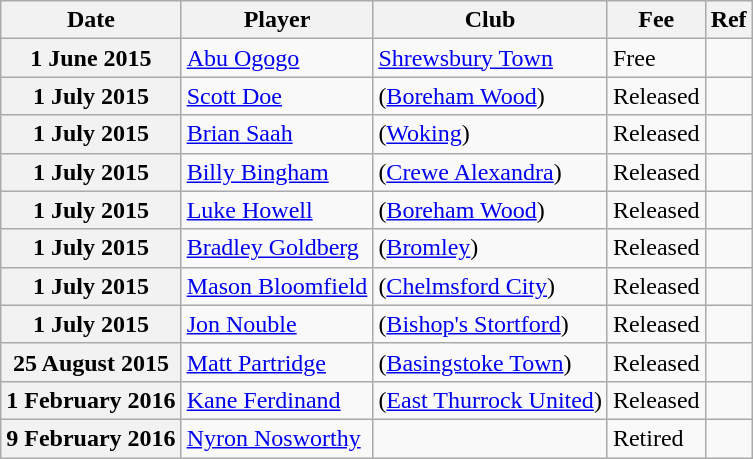<table class="wikitable plainrowheaders">
<tr>
<th scope=col>Date</th>
<th scope=col>Player</th>
<th scope=col>Club</th>
<th scope=col>Fee</th>
<th scope=col class=unsortable>Ref</th>
</tr>
<tr>
<th scope=row>1 June 2015</th>
<td><a href='#'>Abu Ogogo</a></td>
<td><a href='#'>Shrewsbury Town</a></td>
<td>Free</td>
<td style="text-align:center;"></td>
</tr>
<tr>
<th scope=row>1 July 2015</th>
<td><a href='#'>Scott Doe</a></td>
<td>(<a href='#'>Boreham Wood</a>)</td>
<td>Released</td>
<td style="text-align:center;"></td>
</tr>
<tr>
<th scope=row>1 July 2015</th>
<td><a href='#'>Brian Saah</a></td>
<td>(<a href='#'>Woking</a>)</td>
<td>Released</td>
<td style="text-align:center;"></td>
</tr>
<tr>
<th scope=row>1 July 2015</th>
<td><a href='#'>Billy Bingham</a></td>
<td>(<a href='#'>Crewe Alexandra</a>)</td>
<td>Released</td>
<td style="text-align:center;"></td>
</tr>
<tr>
<th scope=row>1 July 2015</th>
<td><a href='#'>Luke Howell</a></td>
<td>(<a href='#'>Boreham Wood</a>)</td>
<td>Released</td>
<td style="text-align:center;"></td>
</tr>
<tr>
<th scope=row>1 July 2015</th>
<td><a href='#'>Bradley Goldberg</a></td>
<td>(<a href='#'>Bromley</a>)</td>
<td>Released</td>
<td style="text-align:center;"></td>
</tr>
<tr>
<th scope=row>1 July 2015</th>
<td><a href='#'>Mason Bloomfield</a></td>
<td>(<a href='#'>Chelmsford City</a>)</td>
<td>Released</td>
<td style="text-align:center;"></td>
</tr>
<tr>
<th scope=row>1 July 2015</th>
<td><a href='#'>Jon Nouble</a></td>
<td>(<a href='#'>Bishop's Stortford</a>)</td>
<td>Released</td>
<td style="text-align:center;"></td>
</tr>
<tr>
<th scope=row>25 August 2015</th>
<td><a href='#'>Matt Partridge</a></td>
<td>(<a href='#'>Basingstoke Town</a>)</td>
<td>Released</td>
<td style="text-align:center;"></td>
</tr>
<tr>
<th scope=row>1 February 2016</th>
<td><a href='#'>Kane Ferdinand</a></td>
<td>(<a href='#'>East Thurrock United</a>)</td>
<td>Released</td>
<td style="text-align:center;"></td>
</tr>
<tr>
<th scope=row>9 February 2016</th>
<td><a href='#'>Nyron Nosworthy</a></td>
<td></td>
<td>Retired</td>
<td style="text-align:center;"></td>
</tr>
</table>
